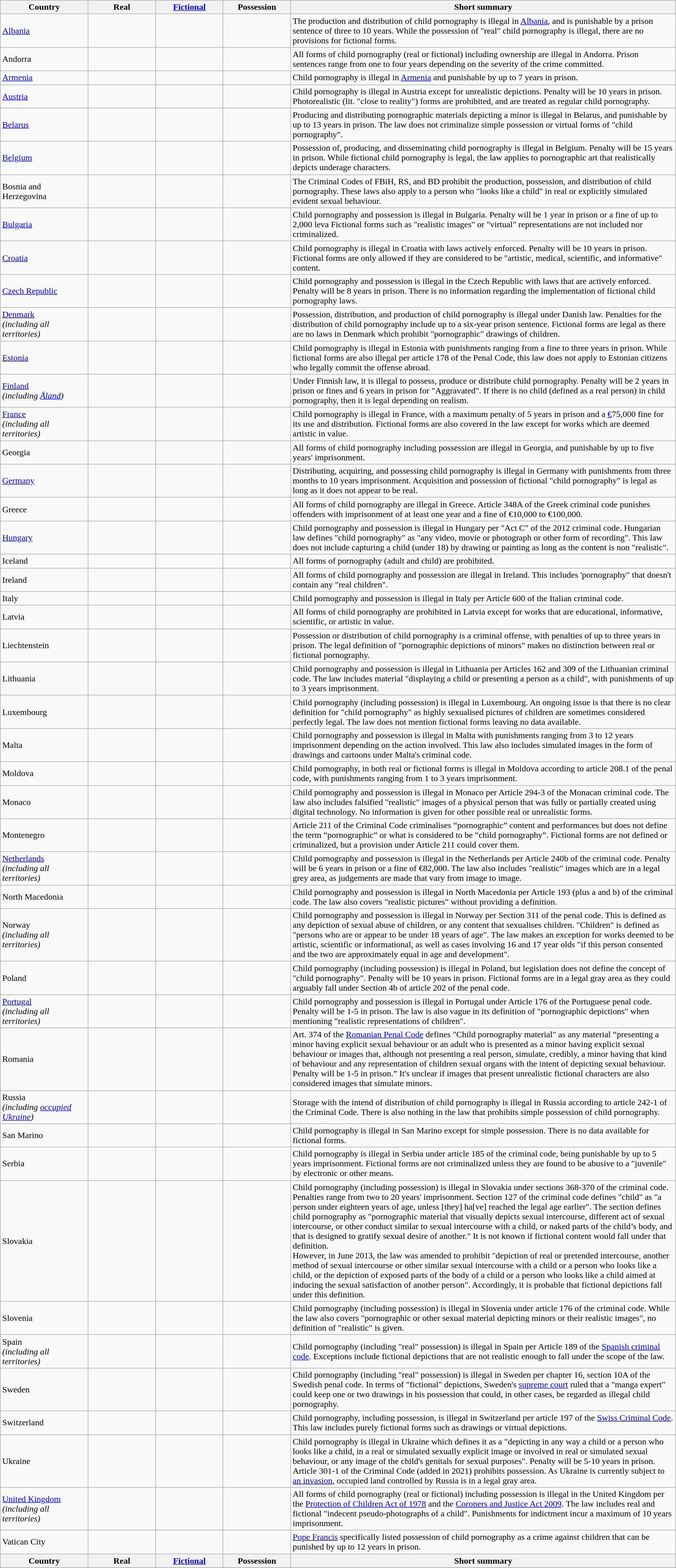<table class="wikitable sortable">
<tr>
<th style="width: 13%">Country</th>
<th style="width: 10%">Real</th>
<th style="width: 10%"><a href='#'>Fictional</a></th>
<th style="width: 10%">Possession</th>
<th style="width: 57%" class="unsortable">Short summary</th>
</tr>
<tr>
<td><a href='#'>Albania</a></td>
<td></td>
<td></td>
<td></td>
<td>The production and distribution of child pornography is illegal in <a href='#'>Albania</a>, and is punishable by a prison sentence of three to 10 years. While the possession of "real" child pornography is illegal, there are no provisions for fictional forms. </td>
</tr>
<tr>
<td>Andorra</td>
<td></td>
<td></td>
<td></td>
<td>All forms of child pornography (real or fictional) including ownership are illegal in Andorra. Prison sentences range from one to four years depending on the severity of the crime committed.</td>
</tr>
<tr>
<td><a href='#'>Armenia</a></td>
<td></td>
<td></td>
<td></td>
<td>Child pornography is illegal in <a href='#'>Armenia</a> and punishable by up to 7 years in prison.</td>
</tr>
<tr>
<td><a href='#'>Austria</a></td>
<td></td>
<td></td>
<td></td>
<td>Child pornography is illegal in Austria except for unrealistic depictions. Penalty will be 10 years in prison. Photorealistic (lit. "close to reality") forms are prohibited, and are treated as regular child pornography.</td>
</tr>
<tr>
<td><a href='#'>Belarus</a></td>
<td></td>
<td></td>
<td></td>
<td>Producing and distributing pornographic materials depicting a minor is illegal in Belarus, and punishable by up to 13 years in prison. The law does not criminalize simple possession or virtual forms of "child pornography".</td>
</tr>
<tr>
<td><a href='#'>Belgium</a></td>
<td></td>
<td></td>
<td></td>
<td>Possession of, producing, and disseminating child pornography is illegal in Belgium. Penalty will be 15 years in prison. While fictional child pornography is legal, the law applies to pornographic art that realistically depicts underage characters.</td>
</tr>
<tr>
<td>Bosnia and Herzegovina</td>
<td></td>
<td></td>
<td></td>
<td>The Criminal Codes of FBiH, RS, and BD prohibit the production, possession, and distribution of child pornography. These laws also apply to a person who "looks like a child" in real or explicitly simulated evident sexual behaviour.</td>
</tr>
<tr>
<td><a href='#'>Bulgaria</a></td>
<td></td>
<td></td>
<td></td>
<td>Child pornography and possession is illegal in Bulgaria. Penalty will be 1 year in prison or a fine of up to 2,000 leva Fictional forms such as "realistic images" or "virtual" representations are not included nor criminalized.</td>
</tr>
<tr>
<td><a href='#'>Croatia</a></td>
<td></td>
<td></td>
<td></td>
<td>Child pornography is illegal in Croatia with laws actively enforced. Penalty will be 10 years in prison. Fictional forms are only allowed if they are considered to be "artistic, medical, scientific, and informative" content.</td>
</tr>
<tr>
<td><a href='#'>Czech Republic</a></td>
<td></td>
<td></td>
<td></td>
<td>Child pornography and possession is illegal in the Czech Republic with laws that are actively enforced. Penalty will be 8 years in prison. There is no information regarding the implementation of fictional child pornography laws.</td>
</tr>
<tr>
<td><a href='#'>Denmark</a> <br><em>(including all territories)</em></td>
<td></td>
<td></td>
<td></td>
<td>Possession, distribution, and production of child pornography is illegal under Danish law. Penalties for the distribution of child pornography include up to a six-year prison sentence. Fictional forms are legal as there are no laws in Denmark which prohibit "pornographic" drawings of children.</td>
</tr>
<tr>
<td><a href='#'>Estonia</a></td>
<td></td>
<td></td>
<td></td>
<td>Child pornography is illegal in Estonia with punishments ranging from a fine to three years in prison. While fictional forms are also illegal per article 178 of the Penal Code, this law does not apply to Estonian citizens who legally commit the offense abroad.</td>
</tr>
<tr>
<td><a href='#'>Finland</a><br><em>(including <a href='#'>Åland</a>)</em></td>
<td></td>
<td></td>
<td></td>
<td>Under Finnish law, it is illegal to possess, produce or distribute child pornography. Penalty will be 2 years in prison or fines and 6 years in prison for "Aggravated". If there is no child (defined as a real person) in child pornography, then it is legal depending on realism.</td>
</tr>
<tr>
<td><a href='#'>France</a> <br><em>(including all territories)</em></td>
<td></td>
<td></td>
<td></td>
<td>Child pornography is illegal in France, with a maximum penalty of 5 years in prison and a <a href='#'>€</a>75,000 fine for its use and distribution. Fictional forms are also covered in the law except for works which are deemed artistic in value.</td>
</tr>
<tr>
<td>Georgia</td>
<td></td>
<td></td>
<td></td>
<td>All forms of child pornography including possession are illegal in Georgia, and punishable by up to five years' imprisonment.</td>
</tr>
<tr>
<td><a href='#'>Germany</a></td>
<td></td>
<td></td>
<td></td>
<td>Distributing, acquiring, and possessing child pornography is illegal in Germany with punishments from three months to 10 years imprisonment. Acquisition and possession of fictional "child pornography" is legal as long as it does not appear to be real.</td>
</tr>
<tr>
<td>Greece</td>
<td></td>
<td></td>
<td></td>
<td>All forms of child pornography are illegal in Greece. Article 348A of the Greek criminal code punishes offenders with imprisonment of at least one year and a fine of €10,000 to €100,000.</td>
</tr>
<tr>
<td><a href='#'>Hungary</a></td>
<td></td>
<td></td>
<td></td>
<td>Child pornography and possession is illegal in Hungary per "Act C" of the 2012 criminal code. Hungarian law defines "child pornography" as "any video, movie or photograph or other form of recording". This law does not include capturing a child (under 18) by drawing or painting as long as the content is non "realistic".</td>
</tr>
<tr>
<td>Iceland</td>
<td></td>
<td></td>
<td></td>
<td>All forms of pornography (adult and child) are prohibited.</td>
</tr>
<tr>
<td>Ireland</td>
<td></td>
<td></td>
<td></td>
<td>All forms of child pornography and possession are illegal in Ireland. This includes 'pornography" that doesn't contain any "real children".</td>
</tr>
<tr>
<td>Italy</td>
<td></td>
<td></td>
<td></td>
<td>Child pornography and possession is illegal in Italy per Article 600 of the Italian criminal code.</td>
</tr>
<tr>
<td>Latvia</td>
<td></td>
<td></td>
<td></td>
<td>All forms of child pornography are prohibited in Latvia except for works that are educational, informative, scientific, or artistic in value.</td>
</tr>
<tr>
<td>Liechtenstein</td>
<td></td>
<td></td>
<td></td>
<td>Possession or distribution of child pornography is a criminal offense, with penalties of up to three years in prison. The legal definition of "pornographic depictions of minors" makes no distinction between real or fictional pornography.</td>
</tr>
<tr>
<td>Lithuania</td>
<td></td>
<td></td>
<td></td>
<td>Child pornography and possession is illegal in Lithuania per Articles 162 and 309 of the Lithuanian criminal code. The law includes material "displaying a child or presenting a person as a child", with punishments of up to 3 years imprisonment.</td>
</tr>
<tr>
<td>Luxembourg</td>
<td></td>
<td></td>
<td></td>
<td>Child pornography (including possession) is illegal in Luxembourg. An ongoing issue is that there is no clear definition for "child pornography" as highly sexualised pictures of children are sometimes considered perfectly legal. The law does not mention fictional forms leaving no data available.</td>
</tr>
<tr>
<td>Malta</td>
<td></td>
<td></td>
<td></td>
<td>Child pornography and possession is illegal in Malta with punishments ranging from 3 to 12 years imprisonment depending on the action involved. This law also includes simulated images in the form of drawings and cartoons under Malta's criminal code.</td>
</tr>
<tr>
<td>Moldova</td>
<td></td>
<td></td>
<td></td>
<td>Child pornography, in both real or fictional forms is illegal in Moldova according to article 208.1 of the penal code, with punishments ranging from 1 to 3 years imprisonment.</td>
</tr>
<tr>
<td>Monaco</td>
<td></td>
<td></td>
<td></td>
<td>Child pornography and possession is illegal in Monaco per Article 294-3 of the Monacan criminal code. The law also includes falsified "realistic" images of a physical person that was fully or partially created using digital technology. No information is given for other possible real or unrealistic forms.</td>
</tr>
<tr>
<td>Montenegro</td>
<td></td>
<td></td>
<td></td>
<td>Article 211 of the Criminal Code criminalises “pornographic” content and performances but does not define the term “pornographic” or what is considered to be “child pornography”. Fictional forms are not defined or criminalized, but a provision under Article 211 could cover them. </td>
</tr>
<tr>
<td><a href='#'>Netherlands</a><br> <em>(including all territories)</em></td>
<td></td>
<td></td>
<td></td>
<td>Child pornography and possession is illegal in the Netherlands per Article 240b of the criminal code. Penalty will be 6 years in prison or a fine of €82,000. The law also includes "realistic" images which are in a legal grey area, as judgements are made that vary from image to image.</td>
</tr>
<tr>
<td>North Macedonia</td>
<td></td>
<td></td>
<td></td>
<td>Child pornography and possession is illegal in North Macedonia per Article 193 (plus a and b) of the criminal code. The law also covers "realistic pictures" without providing a definition.</td>
</tr>
<tr>
<td>Norway <br><em>(including all territories)</em></td>
<td></td>
<td></td>
<td></td>
<td>Child pornography and possession is illegal in Norway per Section 311 of the penal code. This is defined as any depiction of sexual abuse of children, or any content that sexualises children. "Children" is defined as "persons who are or appear to be under 18 years of age". The law makes an exception for works deemed to be artistic, scientific or informational, as well as cases involving 16 and 17 year olds "if this person consented and the two are approximately equal in age and development".</td>
</tr>
<tr>
<td>Poland</td>
<td></td>
<td></td>
<td></td>
<td>Child pornography (including possession) is illegal in Poland, but legislation does not define the concept of "child pornography". Penalty will be 10 years in prison.  Fictional forms are in a legal gray area as they could arguably fall under Section 4b of article 202 of the penal code.</td>
</tr>
<tr>
<td><a href='#'>Portugal</a><br><em>(including all territories)</em></td>
<td></td>
<td></td>
<td></td>
<td>Child pornography and possession is illegal in Portugal under Article 176 of the Portuguese penal code. Penalty will be 1-5 in prison.  The law is also vague in its definition of "pornographic depictions" when mentioning "realistic representations of children".</td>
</tr>
<tr>
<td>Romania</td>
<td></td>
<td></td>
<td></td>
<td>Art. 374 of the <a href='#'>Romanian Penal Code</a> defines "Child pornography material" as any material “presenting a minor having explicit sexual behaviour or an adult who is presented as a minor having explicit sexual behaviour or images that, although not presenting a real person, simulate, credibly, a minor having that kind of behaviour and any representation of children sexual organs with the intent of depicting sexual behaviour. Penalty will be 1-5 in prison.” It's unclear if images that present unrealistic fictional characters are also considered images that simulate minors.</td>
</tr>
<tr>
<td>Russia <br><em>(including <a href='#'>occupied Ukraine</a>)</em></td>
<td></td>
<td></td>
<td></td>
<td>Storage with the intend of distribution of child pornography is illegal in Russia according to article 242-1 of the Criminal Code. There is also nothing in the law that prohibits simple possession of child pornography.</td>
</tr>
<tr>
<td>San Marino</td>
<td></td>
<td></td>
<td></td>
<td>Child pornography is illegal in San Marino except for simple possession. There is no data available for fictional forms.</td>
</tr>
<tr>
<td>Serbia</td>
<td></td>
<td></td>
<td></td>
<td>Child pornography is illegal in Serbia under article 185 of the criminal code, being punishable by up to 5 years imprisonment. Fictional forms are not criminalized unless they are found to be abusive to a "juvenile" by electronic or other means.</td>
</tr>
<tr>
<td>Slovakia</td>
<td></td>
<td></td>
<td></td>
<td>Child pornography (including possession) is illegal in Slovakia under sections 368-370 of the criminal code. Penalties range from two to 20 years' imprisonment. Section 127 of the criminal code defines "child" as "a person under eighteen years of age, unless [they] ha[ve] reached the legal age earlier". The section defines child pornography as "pornographic material that visually depicts sexual intercourse, different act of sexual intercourse, or other conduct similar to sexual intercourse with a child, or naked parts of the child’s body, and that is designed to gratify sexual desire of another." It is not known if fictional content would fall under that definition.<br>However, in June 2013, the law was amended to prohibit "depiction of real or pretended intercourse, another method of sexual intercourse or other similar sexual intercourse with a child or a person who looks like a child, or the depiction of exposed parts of the body of a child or a person who looks like a child aimed at inducing the sexual satisfaction of another person". Accordingly, it is probable that fictional depictions fall under this definition.</td>
</tr>
<tr>
<td>Slovenia</td>
<td></td>
<td></td>
<td></td>
<td>Child pornography (including possession) is illegal in Slovenia under article 176 of the criminal code. While the law also covers "pornographic or other sexual material depicting minors or their realistic images", no definition of "realistic" is given.</td>
</tr>
<tr>
<td>Spain<br><em>(including all territories)</em></td>
<td></td>
<td></td>
<td></td>
<td>Child pornography (including "real" possession) is illegal in Spain per Article 189 of the <a href='#'>Spanish criminal code</a>. Exceptions include fictional depictions that are not realistic enough to fall under the scope of the law.</td>
</tr>
<tr>
<td>Sweden</td>
<td></td>
<td></td>
<td></td>
<td>Child pornography (including "real" possession) is illegal in Sweden per chapter 16, section 10A of the Swedish penal code. In terms of "fictional" depictions, Sweden's <a href='#'>supreme court</a> ruled that a "manga expert" could keep one or two drawings in his possession that could, in other cases, be regarded as illegal child pornography.</td>
</tr>
<tr>
<td>Switzerland</td>
<td></td>
<td></td>
<td></td>
<td>Child pornography, including possession, is illegal in Switzerland per article 197 of the <a href='#'>Swiss Criminal Code</a>. This law includes purely fictional forms such as drawings or virtual depictions.</td>
</tr>
<tr>
<td>Ukraine</td>
<td></td>
<td></td>
<td></td>
<td>Child pornography is illegal in Ukraine which defines it as a "depicting in any way a child or a person who looks like a child, in a real or simulated sexually explicit image or involved in real or simulated sexual behaviour, or any image of the child's genitals for sexual purposes". Penalty will be 5-10 years in prison. Article 301-1 of the Criminal Code (added in 2021) prohibits possession. As Ukraine is currently subject to <a href='#'>an invasion</a>, occupied land controlled by Russia is in a legal gray area.</td>
</tr>
<tr>
<td><a href='#'>United Kingdom</a> <em>(including all territories)</em></td>
<td></td>
<td></td>
<td></td>
<td>All forms of child pornography (real or fictional) including possession is illegal in the United Kingdom per the <a href='#'>Protection of Children Act of 1978</a> and the <a href='#'>Coroners and Justice Act 2009</a>. The law includes real and fictional "indecent pseudo-photographs of a child". Punishments for indictment incur a maximum of 10 years imprisonment.</td>
</tr>
<tr>
<td>Vatican City</td>
<td></td>
<td></td>
<td></td>
<td><a href='#'>Pope Francis</a> specifically listed possession of child pornography as a crime against children that can be punished by up to 12 years in prison.</td>
</tr>
<tr>
<th style="width: 13%">Country</th>
<th style="width: 10%">Real</th>
<th style="width: 10%"><a href='#'>Fictional</a></th>
<th style="width: 10%">Possession</th>
<th style="width: 57%" class="unsortable">Short summary</th>
</tr>
<tr>
</tr>
</table>
